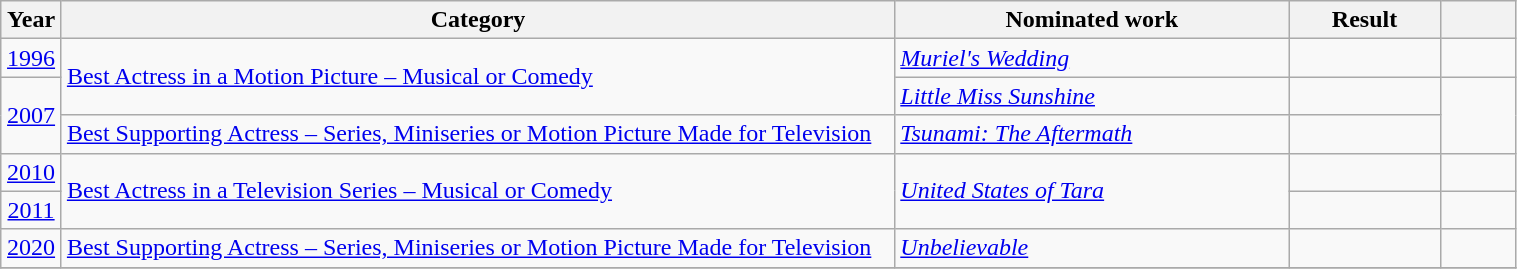<table class="wikitable" style="width:80%;">
<tr>
<th style="width:4%;">Year</th>
<th style="width:55%;">Category</th>
<th style="width:26%;">Nominated work</th>
<th style="width:10%;">Result</th>
<th width=5%></th>
</tr>
<tr>
<td align="center"><a href='#'>1996</a></td>
<td rowspan="2"><a href='#'>Best Actress in a Motion Picture – Musical or Comedy</a></td>
<td><em><a href='#'>Muriel's Wedding</a></em></td>
<td></td>
<td style="text-align:center;"></td>
</tr>
<tr>
<td rowspan="2" align="center"><a href='#'>2007</a></td>
<td><em><a href='#'>Little Miss Sunshine</a></em></td>
<td></td>
<td rowspan="2" style="text-align:center;"></td>
</tr>
<tr>
<td><a href='#'>Best Supporting Actress – Series, Miniseries or Motion Picture Made for Television</a></td>
<td><em><a href='#'>Tsunami: The Aftermath</a></em></td>
<td></td>
</tr>
<tr>
<td align="center"><a href='#'>2010</a></td>
<td rowspan="2"><a href='#'>Best Actress in a Television Series – Musical or Comedy</a></td>
<td rowspan="2"><em><a href='#'>United States of Tara</a></em></td>
<td></td>
<td style="text-align:center;"></td>
</tr>
<tr>
<td align="center"><a href='#'>2011</a></td>
<td></td>
<td style="text-align:center;"></td>
</tr>
<tr>
<td align="center"><a href='#'>2020</a></td>
<td><a href='#'>Best Supporting Actress – Series, Miniseries or Motion Picture Made for Television</a></td>
<td><em><a href='#'>Unbelievable</a></em></td>
<td></td>
<td style="text-align:center;"></td>
</tr>
<tr>
</tr>
</table>
